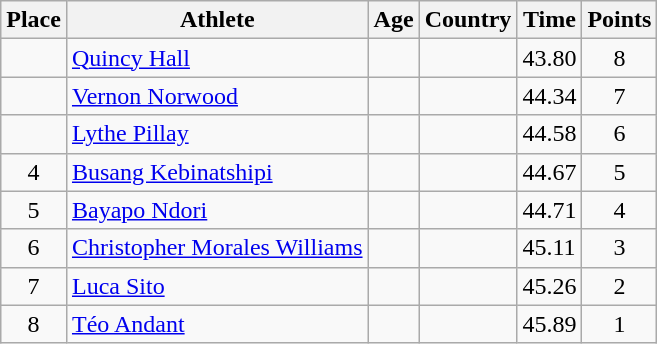<table class="wikitable mw-datatable sortable">
<tr>
<th>Place</th>
<th>Athlete</th>
<th>Age</th>
<th>Country</th>
<th>Time</th>
<th>Points</th>
</tr>
<tr>
<td align=center></td>
<td><a href='#'>Quincy Hall</a></td>
<td></td>
<td></td>
<td>43.80</td>
<td align=center>8</td>
</tr>
<tr>
<td align=center></td>
<td><a href='#'>Vernon Norwood</a></td>
<td></td>
<td></td>
<td>44.34</td>
<td align=center>7</td>
</tr>
<tr>
<td align=center></td>
<td><a href='#'>Lythe Pillay</a></td>
<td></td>
<td></td>
<td>44.58</td>
<td align=center>6</td>
</tr>
<tr>
<td align=center>4</td>
<td><a href='#'>Busang Kebinatshipi</a></td>
<td></td>
<td></td>
<td>44.67</td>
<td align=center>5</td>
</tr>
<tr>
<td align=center>5</td>
<td><a href='#'>Bayapo Ndori</a></td>
<td></td>
<td></td>
<td>44.71</td>
<td align=center>4</td>
</tr>
<tr>
<td align=center>6</td>
<td><a href='#'>Christopher Morales Williams</a></td>
<td></td>
<td></td>
<td>45.11</td>
<td align=center>3</td>
</tr>
<tr>
<td align=center>7</td>
<td><a href='#'>Luca Sito</a></td>
<td></td>
<td></td>
<td>45.26</td>
<td align=center>2</td>
</tr>
<tr>
<td align=center>8</td>
<td><a href='#'>Téo Andant</a></td>
<td></td>
<td></td>
<td>45.89</td>
<td align=center>1</td>
</tr>
</table>
